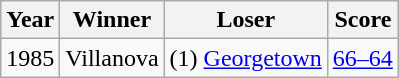<table class="wikitable">
<tr>
<th>Year</th>
<th>Winner</th>
<th>Loser</th>
<th>Score</th>
</tr>
<tr>
<td>1985</td>
<td>Villanova</td>
<td>(1) <a href='#'>Georgetown</a></td>
<td><a href='#'>66–64</a></td>
</tr>
</table>
